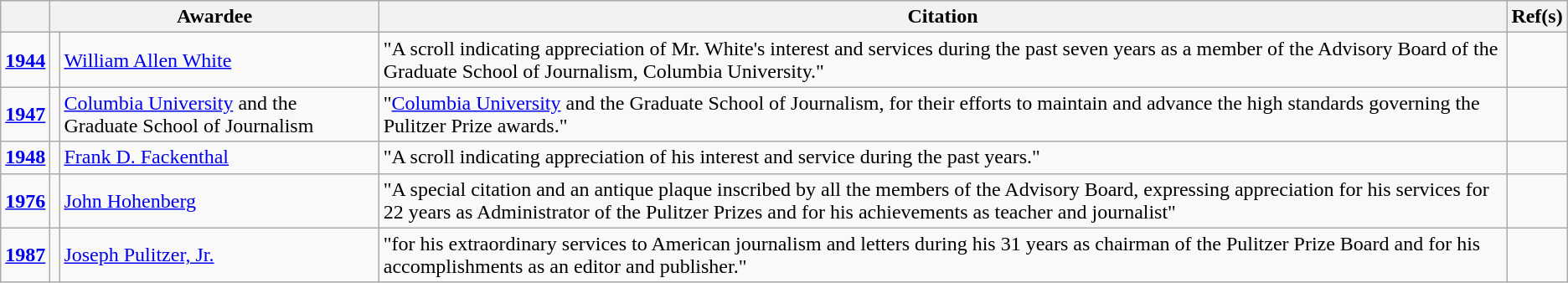<table class="wikitable">
<tr>
<th></th>
<th colspan="2">Awardee</th>
<th>Citation</th>
<th>Ref(s)</th>
</tr>
<tr>
<td><strong><a href='#'>1944</a></strong></td>
<td></td>
<td><a href='#'>William Allen White</a></td>
<td>"A scroll indicating appreciation of Mr. White's interest and services during the past seven years as a member of the Advisory Board of the Graduate School of Journalism, Columbia University."</td>
<td></td>
</tr>
<tr>
<td><strong><a href='#'>1947</a></strong></td>
<td></td>
<td><a href='#'>Columbia University</a> and the Graduate School of Journalism</td>
<td>"<a href='#'>Columbia University</a> and the Graduate School of Journalism, for their efforts to maintain and advance the high standards governing the Pulitzer Prize awards."</td>
<td></td>
</tr>
<tr>
<td><strong><a href='#'>1948</a></strong></td>
<td></td>
<td><a href='#'>Frank D. Fackenthal</a></td>
<td>"A scroll indicating appreciation of his interest and service during the past years."</td>
<td></td>
</tr>
<tr>
<td><strong><a href='#'>1976</a></strong></td>
<td></td>
<td><a href='#'>John Hohenberg</a></td>
<td>"A special citation and an antique plaque inscribed by all the members of the Advisory Board, expressing appreciation for his services for 22 years as Administrator of the Pulitzer Prizes and for his achievements as teacher and journalist"</td>
<td></td>
</tr>
<tr>
<td><strong><a href='#'>1987</a></strong></td>
<td></td>
<td><a href='#'>Joseph Pulitzer, Jr.</a></td>
<td>"for his extraordinary services to American journalism and letters during his 31 years as chairman of the Pulitzer Prize Board and for his accomplishments as an editor and publisher."</td>
<td></td>
</tr>
</table>
